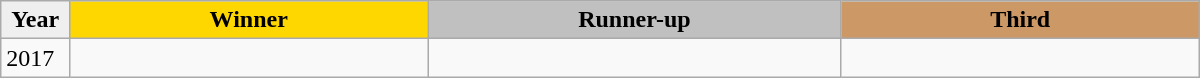<table class="wikitable sortable" style="width:800px;">
<tr>
<th style="width:5%; background:#efefef;">Year</th>
<th style="width:26%; background:gold">Winner</th>
<th style="width:30%; background:silver">Runner-up</th>
<th style="width:26%; background:#CC9966">Third</th>
</tr>
<tr>
<td>2017</td>
<td></td>
<td></td>
<td></td>
</tr>
</table>
